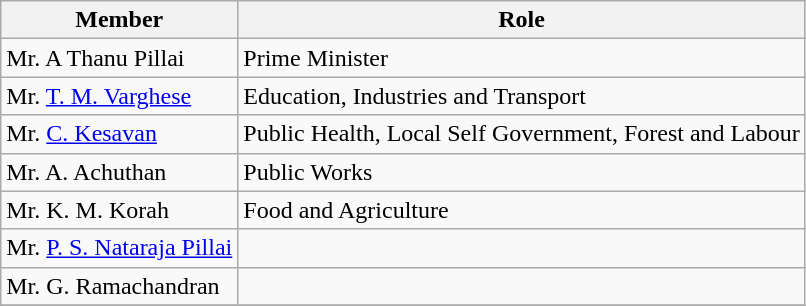<table class="wikitable sortable">
<tr>
<th>Member</th>
<th>Role</th>
</tr>
<tr>
<td>Mr. A Thanu Pillai</td>
<td>Prime Minister</td>
</tr>
<tr>
<td>Mr. <a href='#'>T. M. Varghese</a></td>
<td>Education, Industries and Transport</td>
</tr>
<tr>
<td>Mr. <a href='#'>C. Kesavan</a></td>
<td>Public Health, Local Self Government, Forest and Labour</td>
</tr>
<tr>
<td>Mr. A. Achuthan</td>
<td>Public Works</td>
</tr>
<tr>
<td>Mr. K. M. Korah</td>
<td>Food and Agriculture</td>
</tr>
<tr>
<td>Mr. <a href='#'>P. S. Nataraja Pillai</a></td>
<td></td>
</tr>
<tr>
<td>Mr. G. Ramachandran</td>
<td></td>
</tr>
<tr>
</tr>
</table>
